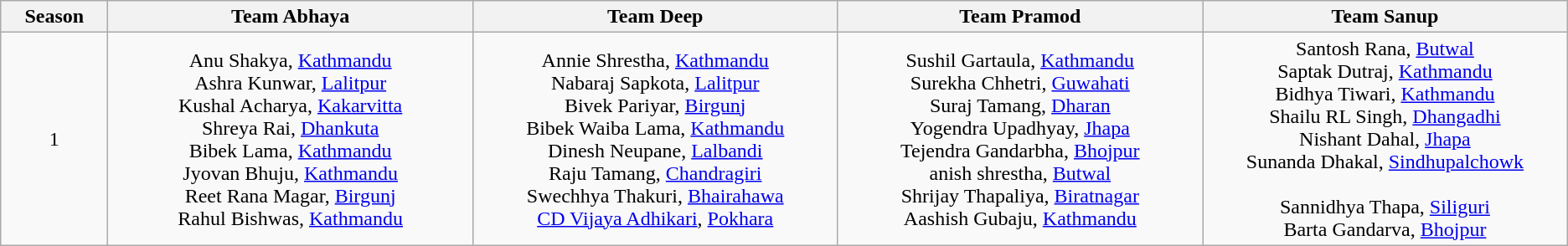<table class="wikitable plainrowheaders" style="text-align:center">
<tr>
<th style="width:5%;" scope="col">Season</th>
<th style="width:17%;" scope="col">Team Abhaya</th>
<th style="width:17%;" scope="col">Team Deep</th>
<th style="width:17%;" scope="col">Team Pramod</th>
<th style="width:17%;" scope="col">Team Sanup</th>
</tr>
<tr>
<td scope="row">1</td>
<td>Anu Shakya, <a href='#'>Kathmandu</a> <br>Ashra Kunwar, <a href='#'>Lalitpur</a><br>Kushal Acharya, <a href='#'>Kakarvitta</a><br>Shreya Rai, <a href='#'>Dhankuta</a><br>Bibek Lama, <a href='#'>Kathmandu</a><br>Jyovan Bhuju, <a href='#'>Kathmandu</a><br>Reet Rana Magar, <a href='#'>Birgunj</a><br>Rahul Bishwas, <a href='#'>Kathmandu</a><br></td>
<td>Annie Shrestha, <a href='#'>Kathmandu</a><br>Nabaraj Sapkota, <a href='#'>Lalitpur</a> <br>Bivek Pariyar, <a href='#'>Birgunj</a><br>Bibek Waiba Lama, <a href='#'>Kathmandu</a><br>Dinesh Neupane, <a href='#'>Lalbandi</a><br>Raju Tamang, <a href='#'>Chandragiri</a><br>Swechhya Thakuri, <a href='#'>Bhairahawa</a><br><a href='#'>CD Vijaya Adhikari</a>, <a href='#'>Pokhara</a></td>
<td>Sushil Gartaula, <a href='#'>Kathmandu</a> <br>Surekha Chhetri, <a href='#'>Guwahati</a><br>Suraj Tamang, <a href='#'>Dharan</a><br>Yogendra Upadhyay, <a href='#'>Jhapa</a><br>Tejendra Gandarbha, <a href='#'>Bhojpur</a><br>anish shrestha, <a href='#'>Butwal</a><br>Shrijay Thapaliya, <a href='#'>Biratnagar</a><br>Aashish Gubaju, <a href='#'>Kathmandu</a></td>
<td>Santosh Rana, <a href='#'>Butwal</a><br>Saptak Dutraj, <a href='#'>Kathmandu</a><br>Bidhya Tiwari, <a href='#'>Kathmandu</a><br>Shailu RL Singh, <a href='#'>Dhangadhi</a><br>Nishant Dahal, <a href='#'>Jhapa</a><br>Sunanda Dhakal, <a href='#'>Sindhupalchowk</a><br><br>Sannidhya Thapa, <a href='#'>Siliguri</a><br>Barta Gandarva, <a href='#'>Bhojpur</a></td>
</tr>
</table>
